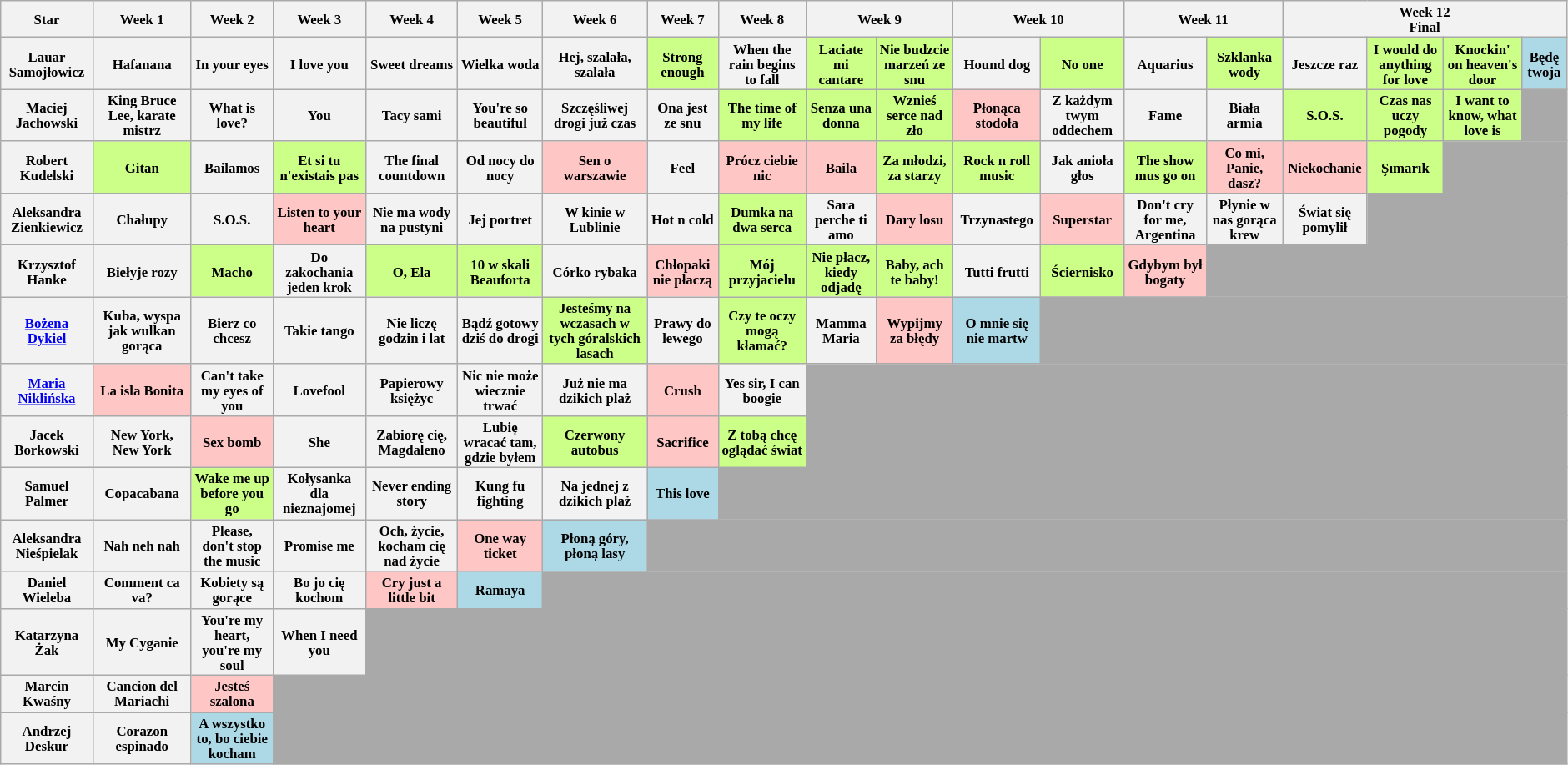<table class="wikitable" style="font-size:70%; text-align:center">
<tr>
<th>Star</th>
<th>Week 1</th>
<th>Week 2</th>
<th>Week 3</th>
<th>Week 4</th>
<th>Week 5</th>
<th>Week 6</th>
<th>Week 7</th>
<th>Week 8</th>
<th colspan=2>Week 9</th>
<th colspan=2>Week 10</th>
<th colspan=2>Week 11</th>
<th colspan=4>Week 12<br>Final</th>
</tr>
<tr>
<th>Lauar Samojłowicz</th>
<th>Hafanana</th>
<th>In your eyes</th>
<th>I love you</th>
<th>Sweet dreams</th>
<th>Wielka woda</th>
<th>Hej, szalała, szalała</th>
<th style="background:#ccff88;">Strong enough</th>
<th>When the rain begins to fall</th>
<th style="background:#ccff88;">Laciate mi cantare</th>
<th style="background:#ccff88;">Nie budzcie marzeń ze snu</th>
<th>Hound dog</th>
<th style="background:#ccff88;">No one</th>
<th>Aquarius</th>
<th style="background:#ccff88;">Szklanka wody</th>
<th>Jeszcze raz</th>
<th style="background:#ccff88;">I would do anything for love</th>
<th style="background:#ccff88;">Knockin' on heaven's door</th>
<th style="background:lightblue;">Będę twoja</th>
</tr>
<tr>
<th>Maciej Jachowski</th>
<th>King Bruce Lee, karate mistrz</th>
<th>What is love?</th>
<th>You</th>
<th>Tacy sami</th>
<th>You're so beautiful</th>
<th>Szczęśliwej drogi już czas</th>
<th>Ona jest ze snu</th>
<th style="background:#ccff88;">The time of my life</th>
<th style="background:#ccff88;">Senza una donna</th>
<th style="background:#ccff88;">Wznieś serce nad zło</th>
<th style="background:#ffc6c6;">Płonąca stodoła</th>
<th>Z każdym twym oddechem</th>
<th>Fame</th>
<th>Biała armia</th>
<th style="background:#ccff88;">S.O.S.</th>
<th style="background:#ccff88;">Czas nas uczy pogody</th>
<th style="background:#ccff88;">I want to know, what love is</th>
<th style="background:darkgrey" colspan=1></th>
</tr>
<tr>
<th>Robert Kudelski</th>
<th style="background:#ccff88;">Gitan</th>
<th>Bailamos</th>
<th style="background:#ccff88;">Et si tu n'existais pas</th>
<th>The final countdown</th>
<th>Od nocy do nocy</th>
<th style="background:#ffc6c6;">Sen o warszawie</th>
<th>Feel</th>
<th style="background:#ffc6c6;">Prócz ciebie nic</th>
<th style="background:#ffc6c6;">Baila</th>
<th style="background:#ccff88;">Za młodzi, za starzy</th>
<th style="background:#ccff88;">Rock n roll music</th>
<th>Jak anioła głos</th>
<th style="background:#ccff88;">The show mus go on</th>
<th style="background:#ffc6c6;">Co mi, Panie, dasz?</th>
<th style="background:#ffc6c6;">Niekochanie</th>
<th style="background:#ccff88;">Şımarık</th>
<th style="background:darkgrey" colspan=2></th>
</tr>
<tr>
<th>Aleksandra Zienkiewicz</th>
<th>Chałupy</th>
<th>S.O.S.</th>
<th style="background:#ffc6c6;">Listen to your heart</th>
<th>Nie ma wody na pustyni</th>
<th>Jej portret</th>
<th>W kinie w Lublinie</th>
<th>Hot n cold</th>
<th style="background:#ccff88;">Dumka na dwa serca</th>
<th>Sara perche ti amo</th>
<th style="background:#ffc6c6;">Dary losu</th>
<th>Trzynastego</th>
<th style="background:#ffc6c6;">Superstar</th>
<th>Don't cry for me, Argentina</th>
<th>Płynie w nas gorąca krew</th>
<th>Świat się pomylił</th>
<th style="background:darkgrey" colspan=3></th>
</tr>
<tr>
<th>Krzysztof Hanke</th>
<th>Biełyje rozy</th>
<th style="background:#ccff88;">Macho</th>
<th>Do zakochania jeden krok</th>
<th style="background:#ccff88;">O, Ela</th>
<th style="background:#ccff88;">10 w skali Beauforta</th>
<th>Córko rybaka</th>
<th style="background:#ffc6c6;">Chłopaki nie płaczą</th>
<th style="background:#ccff88;">Mój przyjacielu</th>
<th style="background:#ccff88;">Nie płacz, kiedy odjadę</th>
<th style="background:#ccff88;">Baby, ach te baby!</th>
<th>Tutti frutti</th>
<th style="background:#ccff88;">Ściernisko</th>
<th style="background:#ffc6c6;">Gdybym był bogaty</th>
<th style="background:darkgrey" colspan=5></th>
</tr>
<tr>
<th><a href='#'>Bożena Dykiel</a></th>
<th>Kuba, wyspa jak wulkan gorąca</th>
<th>Bierz co chcesz</th>
<th>Takie tango</th>
<th>Nie liczę godzin i lat</th>
<th>Bądź gotowy dziś do drogi</th>
<th style="background:#ccff88;">Jesteśmy na wczasach w tych góralskich lasach</th>
<th>Prawy do lewego</th>
<th style="background:#ccff88;">Czy te oczy mogą kłamać?</th>
<th>Mamma Maria</th>
<th style="background:#ffc6c6;">Wypijmy za błędy</th>
<th style="background:lightblue;">O mnie się nie martw</th>
<th style="background:darkgrey" colspan=7></th>
</tr>
<tr>
<th><a href='#'>Maria Niklińska</a></th>
<th style="background:#ffc6c6;">La isla Bonita</th>
<th>Can't take my eyes of you</th>
<th>Lovefool</th>
<th>Papierowy księżyc</th>
<th>Nic nie może wiecznie trwać</th>
<th>Już nie ma dzikich plaż</th>
<th style="background:#ffc6c6;">Crush</th>
<th>Yes sir, I can boogie</th>
<th style="background:darkgrey" colspan=10></th>
</tr>
<tr>
<th>Jacek Borkowski</th>
<th>New York, New York</th>
<th style="background:#ffc6c6;">Sex bomb</th>
<th>She</th>
<th>Zabiorę cię, Magdaleno</th>
<th>Lubię wracać tam, gdzie byłem</th>
<th style="background:#ccff88;">Czerwony autobus</th>
<th style="background:#ffc6c6;">Sacrifice</th>
<th style="background:#ccff88;">Z tobą chcę oglądać świat</th>
<th style="background:darkgrey" colspan=10></th>
</tr>
<tr>
<th>Samuel Palmer</th>
<th>Copacabana</th>
<th style="background:#ccff88;">Wake me up before you go</th>
<th>Kołysanka dla nieznajomej</th>
<th>Never ending story</th>
<th>Kung fu fighting</th>
<th>Na jednej z dzikich plaż</th>
<th style="background:lightblue;">This love</th>
<th style="background:darkgrey" colspan=11></th>
</tr>
<tr>
<th>Aleksandra Nieśpielak</th>
<th>Nah neh nah</th>
<th>Please, don't stop the music</th>
<th>Promise me</th>
<th>Och, życie, kocham cię nad życie</th>
<th style="background:#ffc6c6;">One way ticket</th>
<th style="background:lightblue;">Płoną góry, płoną lasy</th>
<th style="background:darkgrey" colspan=12></th>
</tr>
<tr>
<th>Daniel Wieleba</th>
<th>Comment ca va?</th>
<th>Kobiety są gorące</th>
<th>Bo jo cię kochom</th>
<th style="background:#ffc6c6;">Cry just a little bit</th>
<th style="background:lightblue;">Ramaya</th>
<th style="background:darkgrey" colspan=13></th>
</tr>
<tr>
<th>Katarzyna Żak</th>
<th>My Cyganie</th>
<th>You're my heart, you're my soul</th>
<th>When I need you</th>
<th style="background:darkgrey" colspan=15></th>
</tr>
<tr>
<th>Marcin Kwaśny</th>
<th>Cancion del Mariachi</th>
<th style="background:#ffc6c6;">Jesteś szalona</th>
<th style="background:darkgrey" colspan=16></th>
</tr>
<tr>
<th>Andrzej Deskur</th>
<th>Corazon espinado</th>
<th style="background:lightblue;">A wszystko to, bo ciebie kocham</th>
<th style="background:darkgrey" colspan=16></th>
</tr>
</table>
